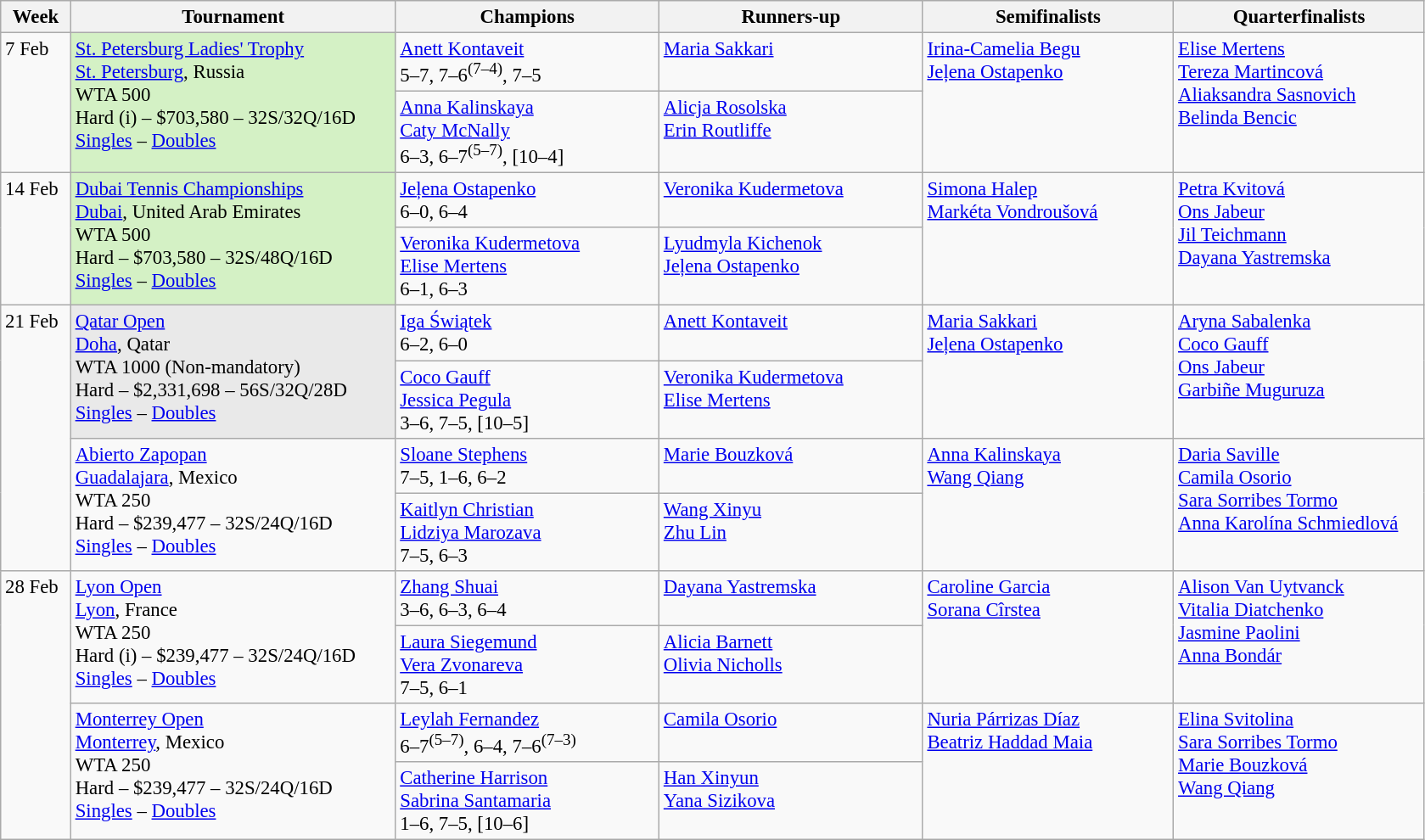<table class=wikitable style=font-size:95%>
<tr>
<th style="width:48px;">Week</th>
<th style="width:248px;">Tournament</th>
<th style="width:200px;">Champions</th>
<th style="width:200px;">Runners-up</th>
<th style="width:190px;">Semifinalists</th>
<th style="width:190px;">Quarterfinalists</th>
</tr>
<tr style="vertical-align:top">
<td rowspan=2>7 Feb</td>
<td style="background:#d4f1c5;" rowspan=2><a href='#'>St. Petersburg Ladies' Trophy</a> <br> <a href='#'>St. Petersburg</a>, Russia <br> WTA 500 <br> Hard (i) – $703,580 – 32S/32Q/16D <br> <a href='#'>Singles</a> – <a href='#'>Doubles</a></td>
<td> <a href='#'>Anett Kontaveit</a> <br> 5–7, 7–6<sup>(7–4)</sup>, 7–5</td>
<td> <a href='#'>Maria Sakkari</a></td>
<td rowspan=2> <a href='#'>Irina-Camelia Begu</a> <br>  <a href='#'>Jeļena Ostapenko</a></td>
<td rowspan=2> <a href='#'>Elise Mertens</a> <br>  <a href='#'>Tereza Martincová</a> <br>  <a href='#'>Aliaksandra Sasnovich</a> <br>  <a href='#'>Belinda Bencic</a></td>
</tr>
<tr style="vertical-align:top">
<td> <a href='#'>Anna Kalinskaya</a> <br>  <a href='#'>Caty McNally</a> <br> 6–3, 6–7<sup>(5–7)</sup>, [10–4]</td>
<td> <a href='#'>Alicja Rosolska</a> <br>  <a href='#'>Erin Routliffe</a></td>
</tr>
<tr style="vertical-align:top">
<td rowspan=2>14 Feb</td>
<td style="background:#d4f1c5;" rowspan=2><a href='#'>Dubai Tennis Championships</a> <br> <a href='#'>Dubai</a>, United Arab Emirates <br> WTA 500 <br> Hard – $703,580 – 32S/48Q/16D <br> <a href='#'>Singles</a> – <a href='#'>Doubles</a></td>
<td> <a href='#'>Jeļena Ostapenko</a> <br>6–0, 6–4</td>
<td> <a href='#'>Veronika Kudermetova</a></td>
<td rowspan=2> <a href='#'>Simona Halep</a> <br>  <a href='#'>Markéta Vondroušová</a></td>
<td rowspan=2> <a href='#'>Petra Kvitová</a> <br>  <a href='#'>Ons Jabeur</a> <br>  <a href='#'>Jil Teichmann</a> <br>  <a href='#'>Dayana Yastremska</a></td>
</tr>
<tr style="vertical-align:top">
<td> <a href='#'>Veronika Kudermetova</a> <br>  <a href='#'>Elise Mertens</a> <br> 6–1, 6–3</td>
<td> <a href='#'>Lyudmyla Kichenok</a> <br>  <a href='#'>Jeļena Ostapenko</a></td>
</tr>
<tr style="vertical-align:top">
<td rowspan=4>21 Feb</td>
<td style="background:#e9e9e9;" rowspan=2><a href='#'>Qatar Open</a> <br> <a href='#'>Doha</a>, Qatar <br> WTA 1000 (Non-mandatory) <br> Hard – $2,331,698 – 56S/32Q/28D <br> <a href='#'>Singles</a> – <a href='#'>Doubles</a></td>
<td> <a href='#'>Iga Świątek</a> <br> 6–2, 6–0</td>
<td> <a href='#'>Anett Kontaveit</a></td>
<td rowspan=2> <a href='#'>Maria Sakkari</a> <br>  <a href='#'>Jeļena Ostapenko</a></td>
<td rowspan=2> <a href='#'>Aryna Sabalenka</a> <br>  <a href='#'>Coco Gauff</a> <br>  <a href='#'>Ons Jabeur</a> <br>  <a href='#'>Garbiñe Muguruza</a></td>
</tr>
<tr style="vertical-align:top">
<td> <a href='#'>Coco Gauff</a> <br>  <a href='#'>Jessica Pegula</a> <br> 3–6, 7–5, [10–5]</td>
<td> <a href='#'>Veronika Kudermetova</a> <br>  <a href='#'>Elise Mertens</a></td>
</tr>
<tr style="vertical-align:top">
<td rowspan=2><a href='#'>Abierto Zapopan</a> <br> <a href='#'>Guadalajara</a>, Mexico <br> WTA 250 <br> Hard – $239,477 – 32S/24Q/16D <br><a href='#'>Singles</a> – <a href='#'>Doubles</a></td>
<td> <a href='#'>Sloane Stephens</a> <br> 7–5, 1–6, 6–2</td>
<td> <a href='#'>Marie Bouzková</a></td>
<td rowspan=2> <a href='#'>Anna Kalinskaya</a> <br>   <a href='#'>Wang Qiang</a></td>
<td rowspan=2> <a href='#'>Daria Saville</a> <br>  <a href='#'>Camila Osorio</a> <br>  <a href='#'>Sara Sorribes Tormo</a> <br>  <a href='#'>Anna Karolína Schmiedlová</a></td>
</tr>
<tr style="vertical-align:top">
<td> <a href='#'>Kaitlyn Christian</a> <br>  <a href='#'>Lidziya Marozava</a> <br> 7–5, 6–3</td>
<td> <a href='#'>Wang Xinyu</a> <br>  <a href='#'>Zhu Lin</a></td>
</tr>
<tr style="vertical-align:top">
<td rowspan=4>28 Feb</td>
<td rowspan=2><a href='#'>Lyon Open</a> <br> <a href='#'>Lyon</a>, France <br> WTA 250 <br> Hard (i) – $239,477 – 32S/24Q/16D <br> <a href='#'>Singles</a> – <a href='#'>Doubles</a></td>
<td> <a href='#'>Zhang Shuai</a> <br> 3–6, 6–3, 6–4</td>
<td> <a href='#'>Dayana Yastremska</a></td>
<td rowspan=2> <a href='#'>Caroline Garcia</a> <br>  <a href='#'>Sorana Cîrstea</a></td>
<td rowspan=2> <a href='#'>Alison Van Uytvanck</a> <br>  <a href='#'>Vitalia Diatchenko</a> <br>  <a href='#'>Jasmine Paolini</a> <br>  <a href='#'>Anna Bondár</a></td>
</tr>
<tr style="vertical-align:top">
<td> <a href='#'>Laura Siegemund</a> <br>  <a href='#'>Vera Zvonareva</a> <br> 7–5, 6–1</td>
<td> <a href='#'>Alicia Barnett</a> <br>  <a href='#'>Olivia Nicholls</a></td>
</tr>
<tr style="vertical-align:top">
<td rowspan=2><a href='#'>Monterrey Open</a> <br> <a href='#'>Monterrey</a>, Mexico <br> WTA 250 <br> Hard – $239,477 – 32S/24Q/16D <br> <a href='#'>Singles</a> – <a href='#'>Doubles</a></td>
<td> <a href='#'>Leylah Fernandez</a> <br> 6–7<sup>(5–7)</sup>, 6–4, 7–6<sup>(7–3)</sup></td>
<td> <a href='#'>Camila Osorio</a></td>
<td rowspan=2> <a href='#'>Nuria Párrizas Díaz</a> <br>  <a href='#'>Beatriz Haddad Maia</a></td>
<td rowspan=2> <a href='#'>Elina Svitolina</a> <br>  <a href='#'>Sara Sorribes Tormo</a> <br>  <a href='#'>Marie Bouzková</a> <br>  <a href='#'>Wang Qiang</a></td>
</tr>
<tr style="vertical-align:top">
<td> <a href='#'>Catherine Harrison</a> <br>  <a href='#'>Sabrina Santamaria</a> <br> 1–6, 7–5, [10–6]</td>
<td> <a href='#'>Han Xinyun</a> <br>  <a href='#'>Yana Sizikova</a></td>
</tr>
</table>
